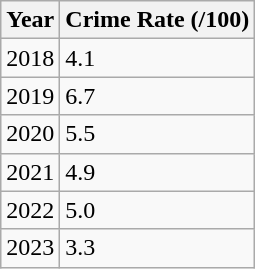<table class="wikitable">
<tr>
<th>Year</th>
<th>Crime Rate (/100)</th>
</tr>
<tr>
<td>2018</td>
<td>4.1</td>
</tr>
<tr>
<td>2019</td>
<td>6.7</td>
</tr>
<tr>
<td>2020</td>
<td>5.5</td>
</tr>
<tr>
<td>2021</td>
<td>4.9</td>
</tr>
<tr>
<td>2022</td>
<td>5.0</td>
</tr>
<tr>
<td>2023</td>
<td>3.3</td>
</tr>
</table>
